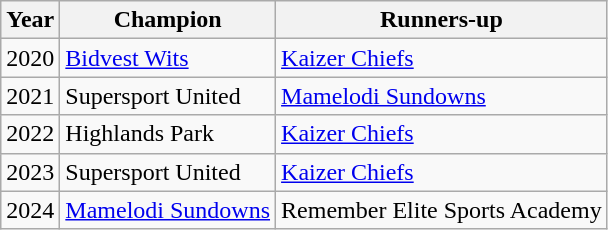<table class="wikitable sortable">
<tr>
<th>Year</th>
<th>Champion</th>
<th>Runners-up</th>
</tr>
<tr>
<td>2020</td>
<td><a href='#'>Bidvest Wits</a></td>
<td><a href='#'>Kaizer Chiefs</a></td>
</tr>
<tr>
<td>2021</td>
<td>Supersport United</td>
<td><a href='#'>Mamelodi Sundowns</a></td>
</tr>
<tr>
<td>2022</td>
<td>Highlands Park</td>
<td><a href='#'>Kaizer Chiefs</a></td>
</tr>
<tr>
<td>2023</td>
<td>Supersport United</td>
<td><a href='#'>Kaizer Chiefs</a></td>
</tr>
<tr>
<td>2024</td>
<td><a href='#'>Mamelodi Sundowns</a></td>
<td>Remember Elite Sports Academy</td>
</tr>
</table>
